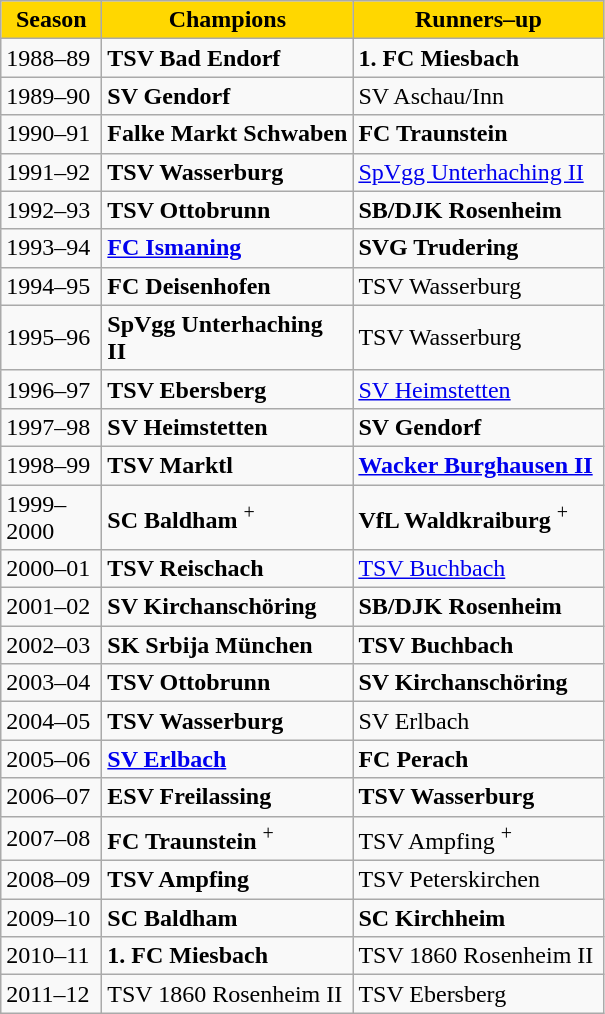<table class="wikitable">
<tr align="center" bgcolor="#FFD700">
<td width="60"><strong>Season</strong></td>
<td width="160"><strong>Champions</strong></td>
<td width="160"><strong>Runners–up</strong></td>
</tr>
<tr>
<td>1988–89</td>
<td><strong>TSV Bad Endorf</strong></td>
<td><strong>1. FC Miesbach</strong></td>
</tr>
<tr>
<td>1989–90</td>
<td><strong>SV Gendorf</strong></td>
<td>SV Aschau/Inn</td>
</tr>
<tr>
<td>1990–91</td>
<td><strong>Falke Markt Schwaben</strong></td>
<td><strong>FC Traunstein</strong></td>
</tr>
<tr>
<td>1991–92</td>
<td><strong>TSV Wasserburg</strong></td>
<td><a href='#'>SpVgg Unterhaching II</a></td>
</tr>
<tr>
<td>1992–93</td>
<td><strong>TSV Ottobrunn</strong></td>
<td><strong>SB/DJK Rosenheim</strong></td>
</tr>
<tr>
<td>1993–94</td>
<td><strong><a href='#'>FC Ismaning</a></strong></td>
<td><strong>SVG Trudering</strong></td>
</tr>
<tr>
<td>1994–95</td>
<td><strong>FC Deisenhofen</strong></td>
<td>TSV Wasserburg</td>
</tr>
<tr>
<td>1995–96</td>
<td><strong>SpVgg Unterhaching II</strong></td>
<td>TSV Wasserburg</td>
</tr>
<tr>
<td>1996–97</td>
<td><strong>TSV Ebersberg</strong></td>
<td><a href='#'>SV Heimstetten</a></td>
</tr>
<tr>
<td>1997–98</td>
<td><strong>SV Heimstetten</strong></td>
<td><strong>SV Gendorf</strong></td>
</tr>
<tr>
<td>1998–99</td>
<td><strong>TSV Marktl</strong></td>
<td><strong><a href='#'>Wacker Burghausen II</a></strong></td>
</tr>
<tr>
<td>1999–2000</td>
<td><strong>SC Baldham</strong> <sup>+</sup></td>
<td><strong>VfL Waldkraiburg</strong> <sup>+</sup></td>
</tr>
<tr>
<td>2000–01</td>
<td><strong>TSV Reischach</strong></td>
<td><a href='#'>TSV Buchbach</a></td>
</tr>
<tr>
<td>2001–02</td>
<td><strong>SV Kirchanschöring</strong></td>
<td><strong>SB/DJK Rosenheim</strong></td>
</tr>
<tr>
<td>2002–03</td>
<td><strong>SK Srbija München</strong></td>
<td><strong>TSV Buchbach</strong></td>
</tr>
<tr>
<td>2003–04</td>
<td><strong>TSV Ottobrunn</strong></td>
<td><strong>SV Kirchanschöring</strong></td>
</tr>
<tr>
<td>2004–05</td>
<td><strong>TSV Wasserburg</strong></td>
<td>SV Erlbach</td>
</tr>
<tr>
<td>2005–06</td>
<td><strong><a href='#'>SV Erlbach</a></strong></td>
<td><strong>FC Perach</strong></td>
</tr>
<tr>
<td>2006–07</td>
<td><strong>ESV Freilassing</strong></td>
<td><strong>TSV Wasserburg</strong></td>
</tr>
<tr>
<td>2007–08</td>
<td><strong>FC Traunstein</strong> <sup>+</sup></td>
<td>TSV Ampfing <sup>+</sup></td>
</tr>
<tr>
<td>2008–09</td>
<td><strong>TSV Ampfing</strong></td>
<td>TSV Peterskirchen</td>
</tr>
<tr>
<td>2009–10</td>
<td><strong>SC Baldham</strong></td>
<td><strong>SC Kirchheim</strong></td>
</tr>
<tr>
<td>2010–11</td>
<td><strong>1. FC Miesbach</strong></td>
<td>TSV 1860 Rosenheim II</td>
</tr>
<tr>
<td>2011–12</td>
<td>TSV 1860 Rosenheim II</td>
<td>TSV Ebersberg</td>
</tr>
</table>
